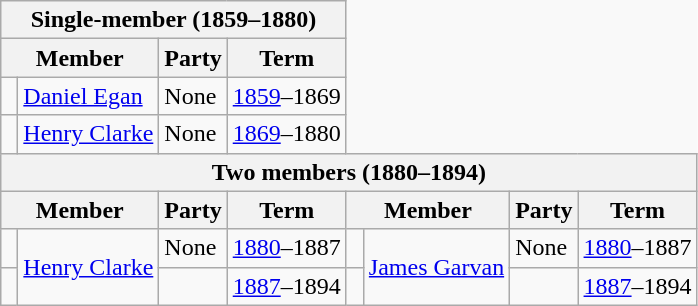<table class="wikitable" style='border-style: none none solid solid;'>
<tr>
<th colspan="4">Single-member (1859–1880)</th>
</tr>
<tr>
<th colspan="2">Member</th>
<th>Party</th>
<th>Term</th>
</tr>
<tr style="background: #f9f9f9">
<td> </td>
<td><a href='#'>Daniel Egan</a></td>
<td>None</td>
<td><a href='#'>1859</a>–1869</td>
</tr>
<tr style="background: #f9f9f9">
<td> </td>
<td><a href='#'>Henry Clarke</a></td>
<td>None</td>
<td><a href='#'>1869</a>–1880</td>
</tr>
<tr>
<th colspan="16">Two members (1880–1894)</th>
</tr>
<tr>
<th colspan="2">Member</th>
<th>Party</th>
<th>Term</th>
<th colspan="2">Member</th>
<th>Party</th>
<th>Term</th>
</tr>
<tr style="background: #f9f9f9">
<td> </td>
<td rowspan="2"><a href='#'>Henry Clarke</a></td>
<td>None</td>
<td><a href='#'>1880</a>–1887</td>
<td> </td>
<td rowspan="2"><a href='#'>James Garvan</a></td>
<td>None</td>
<td><a href='#'>1880</a>–1887</td>
</tr>
<tr style="background: #f9f9f9">
<td> </td>
<td></td>
<td><a href='#'>1887</a>–1894</td>
<td> </td>
<td></td>
<td><a href='#'>1887</a>–1894</td>
</tr>
</table>
